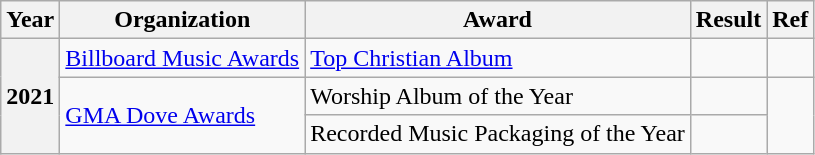<table class="wikitable plainrowheaders">
<tr>
<th>Year</th>
<th>Organization</th>
<th>Award</th>
<th>Result</th>
<th>Ref</th>
</tr>
<tr>
<th rowspan="3">2021</th>
<td><a href='#'>Billboard Music Awards</a></td>
<td><a href='#'>Top Christian Album</a></td>
<td></td>
<td></td>
</tr>
<tr>
<td rowspan="2"><a href='#'>GMA Dove Awards</a></td>
<td>Worship Album of the Year</td>
<td></td>
<td rowspan="2"><br></td>
</tr>
<tr>
<td>Recorded Music Packaging of the Year</td>
<td></td>
</tr>
</table>
